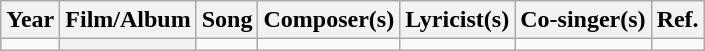<table class="wikitable plainrowheaders">
<tr>
<th scope="col">Year</th>
<th scope="col">Film/Album</th>
<th scope="col">Song</th>
<th scope="col">Composer(s)</th>
<th>Lyricist(s)</th>
<th scope="col">Co-singer(s)</th>
<th scope="col">Ref.</th>
</tr>
<tr>
<td></td>
<th scope="row"></th>
<td></td>
<td></td>
<td></td>
<td></td>
<td></td>
</tr>
</table>
